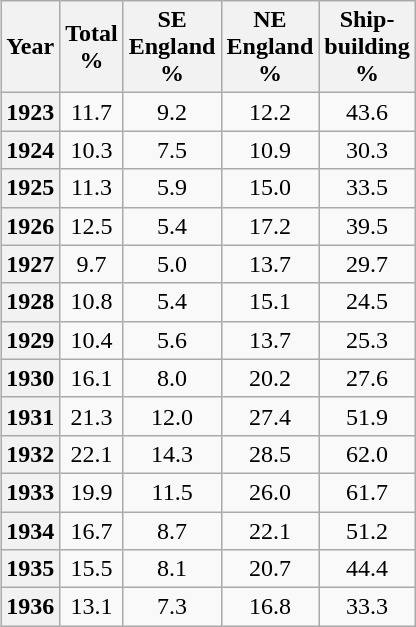<table class= "wikitable" style="float:right; margin-left:2em; text-align:center;" border="1">
<tr>
<th scope="col">Year</th>
<th scope="col">Total<br> %</th>
<th scope="col">SE<br> England<br>%</th>
<th scope="col">NE<br> England<br>%</th>
<th scope="col">Ship-<br>building<br>%</th>
</tr>
<tr>
<th scope="row">1923</th>
<td>11.7</td>
<td>9.2</td>
<td>12.2</td>
<td>43.6</td>
</tr>
<tr>
<th scope="row">1924</th>
<td>10.3</td>
<td>7.5</td>
<td>10.9</td>
<td>30.3</td>
</tr>
<tr>
<th scope="row">1925</th>
<td>11.3</td>
<td>5.9</td>
<td>15.0</td>
<td>33.5</td>
</tr>
<tr>
<th scope="row">1926</th>
<td>12.5</td>
<td>5.4</td>
<td>17.2</td>
<td>39.5</td>
</tr>
<tr>
<th scope="row">1927</th>
<td>9.7</td>
<td>5.0</td>
<td>13.7</td>
<td>29.7</td>
</tr>
<tr>
<th scope="row">1928</th>
<td>10.8</td>
<td>5.4</td>
<td>15.1</td>
<td>24.5</td>
</tr>
<tr>
<th scope="row">1929</th>
<td>10.4</td>
<td>5.6</td>
<td>13.7</td>
<td>25.3</td>
</tr>
<tr>
<th scope="row">1930</th>
<td>16.1</td>
<td>8.0</td>
<td>20.2</td>
<td>27.6</td>
</tr>
<tr>
<th scope="row">1931</th>
<td>21.3</td>
<td>12.0</td>
<td>27.4</td>
<td>51.9</td>
</tr>
<tr>
<th scope="row">1932</th>
<td>22.1</td>
<td>14.3</td>
<td>28.5</td>
<td>62.0</td>
</tr>
<tr>
<th scope="row">1933</th>
<td>19.9</td>
<td>11.5</td>
<td>26.0</td>
<td>61.7</td>
</tr>
<tr>
<th scope="row">1934</th>
<td>16.7</td>
<td>8.7</td>
<td>22.1</td>
<td>51.2</td>
</tr>
<tr>
<th scope="row">1935</th>
<td>15.5</td>
<td>8.1</td>
<td>20.7</td>
<td>44.4</td>
</tr>
<tr>
<th scope="row">1936</th>
<td>13.1</td>
<td>7.3</td>
<td>16.8</td>
<td>33.3</td>
</tr>
</table>
